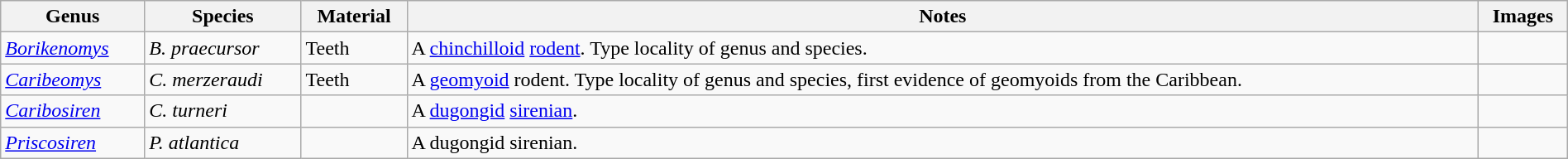<table class="wikitable" width="100%" align="center">
<tr>
<th>Genus</th>
<th>Species</th>
<th>Material</th>
<th>Notes</th>
<th>Images</th>
</tr>
<tr>
<td><em><a href='#'>Borikenomys</a></em></td>
<td><em>B. praecursor</em></td>
<td>Teeth</td>
<td>A <a href='#'>chinchilloid</a> <a href='#'>rodent</a>. Type locality of genus and species.</td>
<td></td>
</tr>
<tr>
<td><em><a href='#'>Caribeomys</a></em></td>
<td><em>C. merzeraudi</em></td>
<td>Teeth</td>
<td>A <a href='#'>geomyoid</a> rodent. Type locality of genus and species, first evidence of geomyoids from the Caribbean.</td>
<td></td>
</tr>
<tr>
<td><em><a href='#'>Caribosiren</a></em></td>
<td><em>C. turneri</em></td>
<td></td>
<td>A <a href='#'>dugongid</a> <a href='#'>sirenian</a>.</td>
<td></td>
</tr>
<tr>
<td><em><a href='#'>Priscosiren</a></em></td>
<td><em>P. atlantica</em></td>
<td></td>
<td>A dugongid sirenian.</td>
<td></td>
</tr>
</table>
